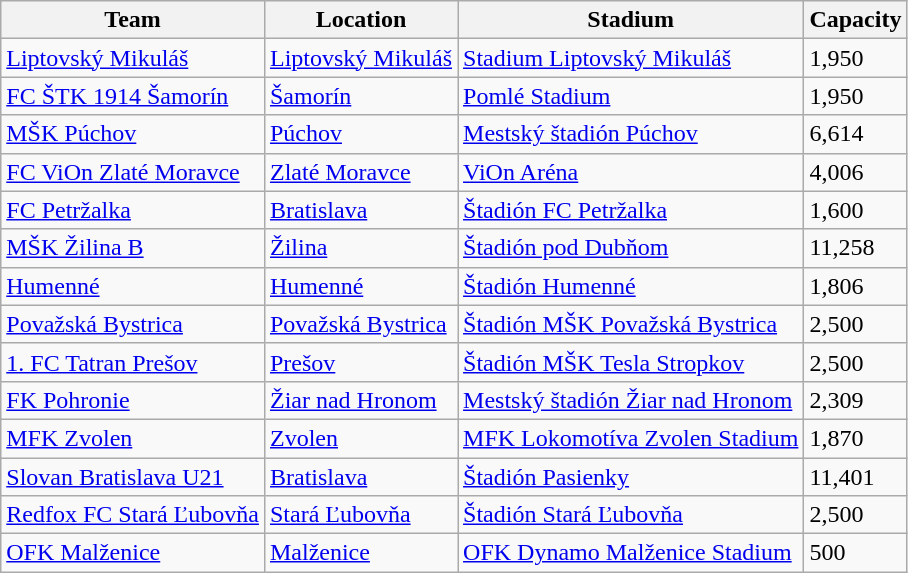<table class="wikitable sortable" style="text-align:left;">
<tr>
<th>Team</th>
<th>Location</th>
<th>Stadium</th>
<th>Capacity</th>
</tr>
<tr>
<td><a href='#'>Liptovský Mikuláš</a></td>
<td><a href='#'>Liptovský Mikuláš</a></td>
<td><a href='#'>Stadium Liptovský Mikuláš</a></td>
<td>1,950</td>
</tr>
<tr>
<td><a href='#'>FC ŠTK 1914 Šamorín</a></td>
<td><a href='#'>Šamorín</a></td>
<td><a href='#'>Pomlé Stadium</a></td>
<td>1,950</td>
</tr>
<tr>
<td><a href='#'>MŠK Púchov</a></td>
<td><a href='#'>Púchov</a></td>
<td><a href='#'>Mestský štadión Púchov</a></td>
<td>6,614</td>
</tr>
<tr>
<td><a href='#'>FC ViOn Zlaté Moravce</a></td>
<td><a href='#'>Zlaté Moravce</a></td>
<td><a href='#'>ViOn Aréna</a></td>
<td>4,006</td>
</tr>
<tr>
<td><a href='#'>FC Petržalka</a></td>
<td><a href='#'>Bratislava</a> </td>
<td><a href='#'>Štadión FC Petržalka</a></td>
<td>1,600</td>
</tr>
<tr>
<td><a href='#'>MŠK Žilina B</a></td>
<td><a href='#'>Žilina</a></td>
<td><a href='#'>Štadión pod Dubňom</a></td>
<td>11,258</td>
</tr>
<tr>
<td><a href='#'>Humenné</a></td>
<td><a href='#'>Humenné</a></td>
<td><a href='#'>Štadión Humenné</a></td>
<td>1,806</td>
</tr>
<tr>
<td><a href='#'>Považská Bystrica</a></td>
<td><a href='#'>Považská Bystrica</a></td>
<td><a href='#'>Štadión MŠK Považská Bystrica</a></td>
<td>2,500</td>
</tr>
<tr>
<td><a href='#'>1. FC Tatran Prešov</a></td>
<td><a href='#'>Prešov</a></td>
<td><a href='#'>Štadión MŠK Tesla Stropkov</a></td>
<td>2,500</td>
</tr>
<tr>
<td><a href='#'>FK Pohronie</a></td>
<td><a href='#'>Žiar nad Hronom</a></td>
<td><a href='#'>Mestský štadión Žiar nad Hronom</a></td>
<td>2,309</td>
</tr>
<tr>
<td><a href='#'>MFK Zvolen</a></td>
<td><a href='#'>Zvolen</a></td>
<td><a href='#'>MFK Lokomotíva Zvolen Stadium</a></td>
<td>1,870</td>
</tr>
<tr>
<td><a href='#'>Slovan Bratislava U21</a></td>
<td><a href='#'>Bratislava</a> </td>
<td><a href='#'>Štadión Pasienky</a></td>
<td>11,401</td>
</tr>
<tr>
<td><a href='#'>Redfox FC Stará Ľubovňa</a></td>
<td><a href='#'>Stará Ľubovňa</a></td>
<td><a href='#'>Štadión Stará Ľubovňa</a></td>
<td>2,500</td>
</tr>
<tr>
<td><a href='#'>OFK Malženice</a></td>
<td><a href='#'>Malženice</a></td>
<td><a href='#'>OFK Dynamo Malženice Stadium</a></td>
<td>500</td>
</tr>
</table>
